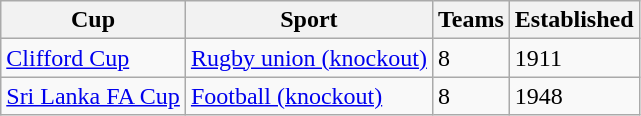<table class="wikitable sortable">
<tr>
<th>Cup</th>
<th>Sport</th>
<th>Teams</th>
<th>Established</th>
</tr>
<tr>
<td><a href='#'>Clifford Cup</a></td>
<td><a href='#'>Rugby union (knockout)</a></td>
<td>8</td>
<td>1911</td>
</tr>
<tr>
<td><a href='#'>Sri Lanka FA Cup</a></td>
<td><a href='#'>Football (knockout)</a></td>
<td>8</td>
<td>1948</td>
</tr>
</table>
